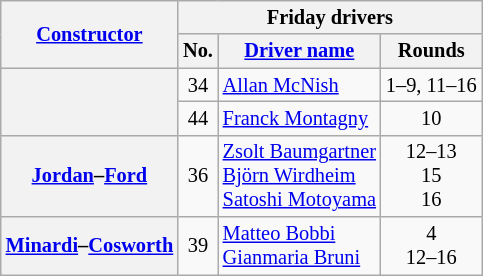<table class="wikitable" style="font-size:85%">
<tr>
<th scope="col" rowspan="2"><a href='#'>Constructor</a></th>
<th colspan="4" scope="col" class="unsortable">Friday drivers</th>
</tr>
<tr>
<th class="unsortable">No.</th>
<th scope="col" class="unsortable"><a href='#'>Driver name</a></th>
<th class="unsortable">Rounds</th>
</tr>
<tr>
<th rowspan=2></th>
<td align="center" nowrap>34</td>
<td nowrap> <a href='#'>Allan McNish</a></td>
<td align="center" nowrap>1–9, 11–16</td>
</tr>
<tr>
<td align="center" nowrap>44</td>
<td nowrap> <a href='#'>Franck Montagny</a></td>
<td align="center" nowrap>10</td>
</tr>
<tr>
<th nowrap><a href='#'>Jordan</a>–<a href='#'>Ford</a></th>
<td align="center" nowrap>36</td>
<td nowrap> <a href='#'>Zsolt Baumgartner</a><br> <a href='#'>Björn Wirdheim</a><br> <a href='#'>Satoshi Motoyama</a></td>
<td align="center" nowrap>12–13<br>15<br>16</td>
</tr>
<tr>
<th nowrap><a href='#'>Minardi</a>–<a href='#'>Cosworth</a></th>
<td align="center" nowrap>39</td>
<td nowrap> <a href='#'>Matteo Bobbi</a><br> <a href='#'>Gianmaria Bruni</a></td>
<td align="center" nowrap>4<br>12–16</td>
</tr>
</table>
